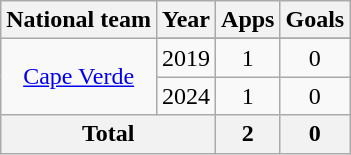<table class="wikitable" style="text-align: center;">
<tr>
<th>National team</th>
<th>Year</th>
<th>Apps</th>
<th>Goals</th>
</tr>
<tr>
<td rowspan="3"><a href='#'>Cape Verde</a></td>
</tr>
<tr>
<td>2019</td>
<td>1</td>
<td>0</td>
</tr>
<tr>
<td>2024</td>
<td>1</td>
<td>0</td>
</tr>
<tr>
<th colspan=2>Total</th>
<th>2</th>
<th>0</th>
</tr>
</table>
